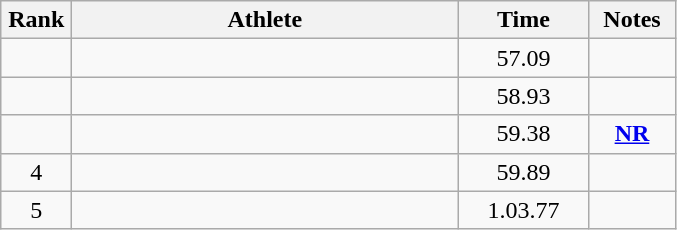<table class="wikitable sortable" style="text-align:center">
<tr>
<th width=40>Rank</th>
<th width=250>Athlete</th>
<th width=80>Time</th>
<th width=50>Notes</th>
</tr>
<tr>
<td></td>
<td align=left></td>
<td>57.09</td>
<td></td>
</tr>
<tr>
<td></td>
<td align=left></td>
<td>58.93</td>
<td></td>
</tr>
<tr>
<td></td>
<td align=left></td>
<td>59.38</td>
<td><strong><a href='#'>NR</a></strong></td>
</tr>
<tr>
<td>4</td>
<td align=left></td>
<td>59.89</td>
<td></td>
</tr>
<tr>
<td>5</td>
<td align=left></td>
<td>1.03.77</td>
<td></td>
</tr>
</table>
